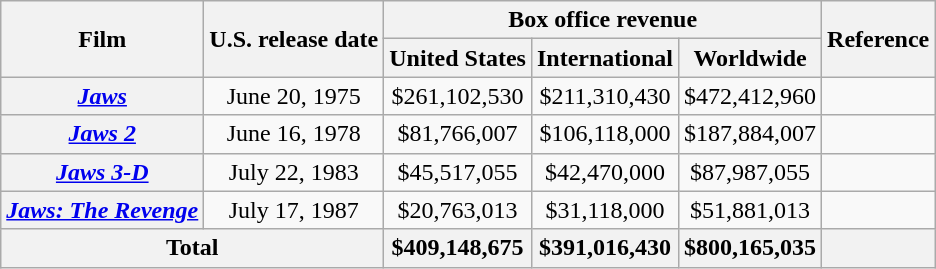<table class="wikitable plainrowheaders" style="text-align:center;">
<tr>
<th rowspan="2" align="center">Film</th>
<th rowspan="2" align="center">U.S. release date</th>
<th colspan="3" align="center">Box office revenue</th>
<th rowspan="2" align="center">Reference</th>
</tr>
<tr>
<th align="center">United States</th>
<th align="center">International</th>
<th align="center">Worldwide</th>
</tr>
<tr>
<th scope="row"><em><a href='#'>Jaws</a></em></th>
<td align="center">June 20, 1975</td>
<td align="center">$261,102,530</td>
<td align="center">$211,310,430</td>
<td align="center">$472,412,960</td>
<td align="center"></td>
</tr>
<tr>
<th scope="row"><em><a href='#'>Jaws 2</a></em></th>
<td align="center">June 16, 1978</td>
<td align="center">$81,766,007</td>
<td align="center">$106,118,000</td>
<td align="center">$187,884,007</td>
<td align="center"></td>
</tr>
<tr>
<th scope="row"><em><a href='#'>Jaws 3-D</a></em></th>
<td align="center">July 22, 1983</td>
<td align="center">$45,517,055</td>
<td align="center">$42,470,000</td>
<td align="center">$87,987,055</td>
<td align="center"></td>
</tr>
<tr>
<th scope="row"><em><a href='#'>Jaws: The Revenge</a></em></th>
<td align="center">July 17, 1987</td>
<td align="center">$20,763,013</td>
<td align="center">$31,118,000</td>
<td align="center">$51,881,013</td>
<td align="center"></td>
</tr>
<tr>
<th colspan="2">Total</th>
<th align="center">$409,148,675</th>
<th align="center">$391,016,430</th>
<th align="center">$800,165,035</th>
<th></th>
</tr>
</table>
